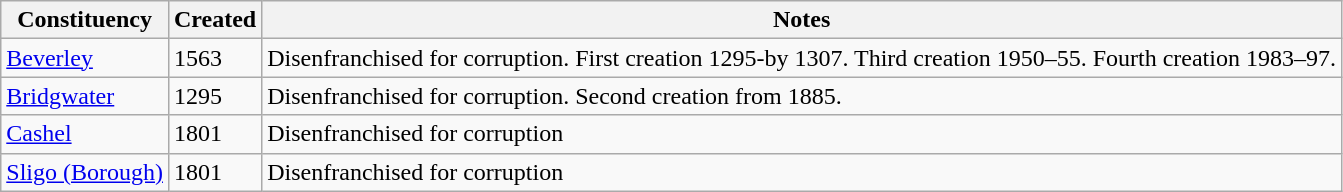<table class="wikitable">
<tr>
<th>Constituency</th>
<th>Created</th>
<th>Notes</th>
</tr>
<tr>
<td><a href='#'>Beverley</a></td>
<td>1563</td>
<td>Disenfranchised for corruption. First creation 1295-by 1307. Third creation 1950–55. Fourth creation 1983–97.</td>
</tr>
<tr>
<td><a href='#'>Bridgwater</a></td>
<td>1295</td>
<td>Disenfranchised for corruption. Second creation from 1885.</td>
</tr>
<tr>
<td><a href='#'>Cashel</a></td>
<td>1801</td>
<td>Disenfranchised for corruption</td>
</tr>
<tr>
<td><a href='#'>Sligo (Borough)</a></td>
<td>1801</td>
<td>Disenfranchised for corruption</td>
</tr>
</table>
